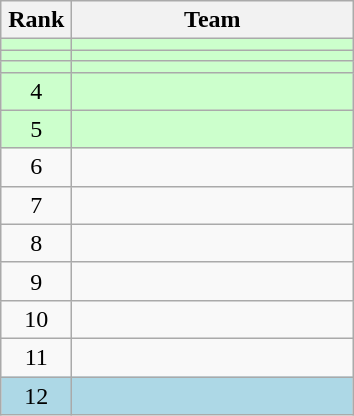<table class="wikitable" style="text-align: center;">
<tr>
<th width=40>Rank</th>
<th width=180>Team</th>
</tr>
<tr bgcolor=#ccffcc>
<td></td>
<td style="text-align:left;"></td>
</tr>
<tr bgcolor=#ccffcc>
<td></td>
<td style="text-align:left;"></td>
</tr>
<tr bgcolor=#ccffcc>
<td></td>
<td style="text-align:left;"></td>
</tr>
<tr bgcolor=#ccffcc>
<td>4</td>
<td style="text-align:left;"></td>
</tr>
<tr bgcolor=#ccffcc>
<td>5</td>
<td style="text-align:left;"></td>
</tr>
<tr align=center>
<td>6</td>
<td style="text-align:left;"></td>
</tr>
<tr align=center>
<td>7</td>
<td style="text-align:left;"></td>
</tr>
<tr align=center>
<td>8</td>
<td style="text-align:left;"></td>
</tr>
<tr align=center>
<td>9</td>
<td style="text-align:left;"></td>
</tr>
<tr align=center>
<td>10</td>
<td style="text-align:left;"></td>
</tr>
<tr align=center>
<td>11</td>
<td style="text-align:left;"></td>
</tr>
<tr bgcolor="add8e6">
<td>12</td>
<td style="text-align:left;"></td>
</tr>
</table>
